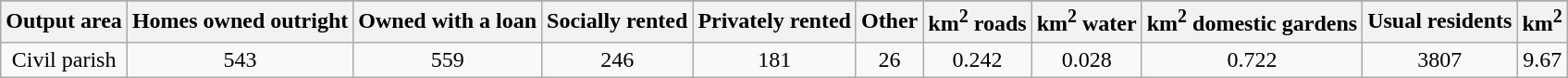<table class="wikitable">
<tr>
</tr>
<tr>
<th>Output area</th>
<th>Homes owned outright</th>
<th>Owned with a loan</th>
<th>Socially rented</th>
<th>Privately rented</th>
<th>Other</th>
<th>km<sup>2</sup> roads</th>
<th>km<sup>2</sup> water</th>
<th>km<sup>2</sup>  domestic gardens</th>
<th>Usual residents</th>
<th>km<sup>2</sup></th>
</tr>
<tr align=center>
<td>Civil parish</td>
<td>543</td>
<td>559</td>
<td>246</td>
<td>181</td>
<td>26</td>
<td>0.242</td>
<td>0.028</td>
<td>0.722</td>
<td>3807</td>
<td>9.67</td>
</tr>
</table>
